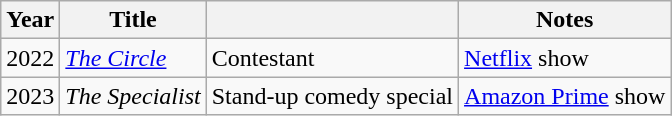<table class="wikitable sortable">
<tr>
<th>Year</th>
<th>Title</th>
<th></th>
<th class="unsortable">Notes</th>
</tr>
<tr>
<td>2022</td>
<td><a href='#'><em>The Circle</em></a></td>
<td>Contestant</td>
<td><a href='#'>Netflix</a> show</td>
</tr>
<tr>
<td>2023</td>
<td><em>The Specialist</em></td>
<td>Stand-up comedy special</td>
<td><a href='#'>Amazon Prime</a> show</td>
</tr>
</table>
